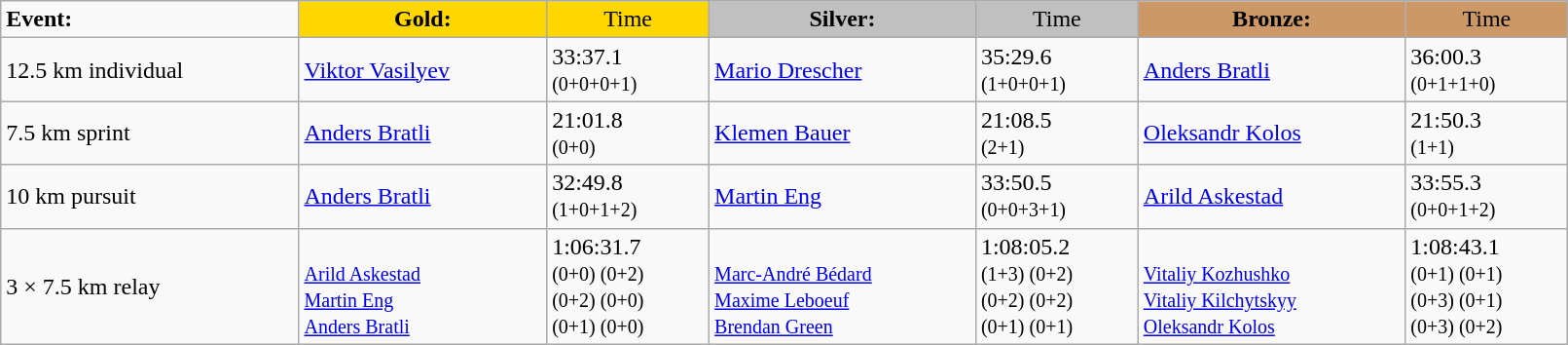<table class="wikitable" width=85%>
<tr>
<td><strong>Event:</strong></td>
<td style="text-align:center;background-color:gold;"><strong>Gold:</strong></td>
<td style="text-align:center;background-color:gold;">Time</td>
<td style="text-align:center;background-color:silver;"><strong>Silver:</strong></td>
<td style="text-align:center;background-color:silver;">Time</td>
<td style="text-align:center;background-color:#CC9966;"><strong>Bronze:</strong></td>
<td style="text-align:center;background-color:#CC9966;">Time</td>
</tr>
<tr>
<td>12.5 km individual<br><em></em></td>
<td><a href='#'>Viktor Vasilyev</a><br><small></small></td>
<td>33:37.1<br><small>(0+0+0+1)</small></td>
<td><a href='#'>Mario Drescher</a><br><small></small></td>
<td>35:29.6<br><small>(1+0+0+1)</small></td>
<td><a href='#'>Anders Bratli</a><br><small></small></td>
<td>36:00.3<br><small>(0+1+1+0)</small></td>
</tr>
<tr>
<td>7.5 km sprint<br><em></em></td>
<td><a href='#'>Anders Bratli</a><br><small></small></td>
<td>21:01.8<br><small>(0+0)</small></td>
<td><a href='#'>Klemen Bauer</a><br><small></small></td>
<td>21:08.5<br><small>(2+1)</small></td>
<td><a href='#'>Oleksandr Kolos</a><br><small></small></td>
<td>21:50.3<br><small>(1+1)</small></td>
</tr>
<tr>
<td>10 km pursuit<br><em></em></td>
<td><a href='#'>Anders Bratli</a><br><small></small></td>
<td>32:49.8<br><small>(1+0+1+2)</small></td>
<td><a href='#'>Martin Eng</a><br><small></small></td>
<td>33:50.5<br><small>(0+0+3+1)</small></td>
<td><a href='#'>Arild Askestad</a><br><small></small></td>
<td>33:55.3<br><small>(0+0+1+2)</small></td>
</tr>
<tr>
<td>3 × 7.5 km relay<br><em></em></td>
<td>  <br><small><a href='#'>Arild Askestad</a> <br> <a href='#'>Martin Eng</a> <br> <a href='#'>Anders Bratli</a></small></td>
<td>1:06:31.7<br><small>(0+0) (0+2)<br>(0+2) (0+0)<br>(0+1) (0+0)</small></td>
<td> <br><small><a href='#'>Marc-André Bédard</a> <br> <a href='#'>Maxime Leboeuf</a> <br> <a href='#'>Brendan Green</a></small></td>
<td>1:08:05.2<br><small>(1+3) (0+2)<br>(0+2) (0+2)<br>(0+1) (0+1)</small></td>
<td> <br><small><a href='#'>Vitaliy Kozhushko</a> <br> <a href='#'>Vitaliy Kilchytskyy</a> <br> <a href='#'>Oleksandr Kolos</a></small></td>
<td>1:08:43.1 <br><small>(0+1) (0+1)<br>(0+3) (0+1)<br>(0+3) (0+2)</small></td>
</tr>
</table>
